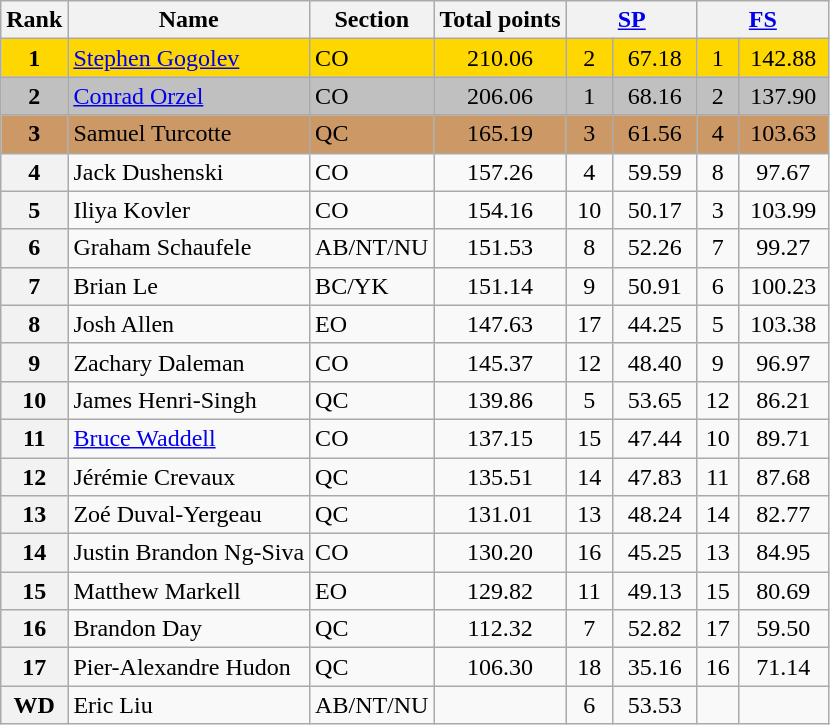<table class="wikitable sortable">
<tr>
<th>Rank</th>
<th>Name</th>
<th>Section</th>
<th>Total points</th>
<th colspan="2" width="80px"><a href='#'>SP</a></th>
<th colspan="2" width="80px"><a href='#'>FS</a></th>
</tr>
<tr bgcolor="gold">
<td align="center"><strong>1</strong></td>
<td><a href='#'>Stephen Gogolev</a></td>
<td>CO</td>
<td align="center">210.06</td>
<td align="center">2</td>
<td align="center">67.18</td>
<td align="center">1</td>
<td align="center">142.88</td>
</tr>
<tr bgcolor="silver">
<td align="center"><strong>2</strong></td>
<td><a href='#'>Conrad Orzel</a></td>
<td>CO</td>
<td align="center">206.06</td>
<td align="center">1</td>
<td align="center">68.16</td>
<td align="center">2</td>
<td align="center">137.90</td>
</tr>
<tr bgcolor="cc9966">
<td align="center"><strong>3</strong></td>
<td>Samuel Turcotte</td>
<td>QC</td>
<td align="center">165.19</td>
<td align="center">3</td>
<td align="center">61.56</td>
<td align="center">4</td>
<td align="center">103.63</td>
</tr>
<tr>
<th>4</th>
<td>Jack Dushenski</td>
<td>CO</td>
<td align="center">157.26</td>
<td align="center">4</td>
<td align="center">59.59</td>
<td align="center">8</td>
<td align="center">97.67</td>
</tr>
<tr>
<th>5</th>
<td>Iliya Kovler</td>
<td>CO</td>
<td align="center">154.16</td>
<td align="center">10</td>
<td align="center">50.17</td>
<td align="center">3</td>
<td align="center">103.99</td>
</tr>
<tr>
<th>6</th>
<td>Graham Schaufele</td>
<td>AB/NT/NU</td>
<td align="center">151.53</td>
<td align="center">8</td>
<td align="center">52.26</td>
<td align="center">7</td>
<td align="center">99.27</td>
</tr>
<tr>
<th>7</th>
<td>Brian Le</td>
<td>BC/YK</td>
<td align="center">151.14</td>
<td align="center">9</td>
<td align="center">50.91</td>
<td align="center">6</td>
<td align="center">100.23</td>
</tr>
<tr>
<th>8</th>
<td>Josh Allen</td>
<td>EO</td>
<td align="center">147.63</td>
<td align="center">17</td>
<td align="center">44.25</td>
<td align="center">5</td>
<td align="center">103.38</td>
</tr>
<tr>
<th>9</th>
<td>Zachary Daleman</td>
<td>CO</td>
<td align="center">145.37</td>
<td align="center">12</td>
<td align="center">48.40</td>
<td align="center">9</td>
<td align="center">96.97</td>
</tr>
<tr>
<th>10</th>
<td>James Henri-Singh</td>
<td>QC</td>
<td align="center">139.86</td>
<td align="center">5</td>
<td align="center">53.65</td>
<td align="center">12</td>
<td align="center">86.21</td>
</tr>
<tr>
<th>11</th>
<td><a href='#'>Bruce Waddell</a></td>
<td>CO</td>
<td align="center">137.15</td>
<td align="center">15</td>
<td align="center">47.44</td>
<td align="center">10</td>
<td align="center">89.71</td>
</tr>
<tr>
<th>12</th>
<td>Jérémie Crevaux</td>
<td>QC</td>
<td align="center">135.51</td>
<td align="center">14</td>
<td align="center">47.83</td>
<td align="center">11</td>
<td align="center">87.68</td>
</tr>
<tr>
<th>13</th>
<td>Zoé Duval-Yergeau</td>
<td>QC</td>
<td align="center">131.01</td>
<td align="center">13</td>
<td align="center">48.24</td>
<td align="center">14</td>
<td align="center">82.77</td>
</tr>
<tr>
<th>14</th>
<td>Justin Brandon Ng-Siva</td>
<td>CO</td>
<td align="center">130.20</td>
<td align="center">16</td>
<td align="center">45.25</td>
<td align="center">13</td>
<td align="center">84.95</td>
</tr>
<tr>
<th>15</th>
<td>Matthew Markell</td>
<td>EO</td>
<td align="center">129.82</td>
<td align="center">11</td>
<td align="center">49.13</td>
<td align="center">15</td>
<td align="center">80.69</td>
</tr>
<tr>
<th>16</th>
<td>Brandon Day</td>
<td>QC</td>
<td align="center">112.32</td>
<td align="center">7</td>
<td align="center">52.82</td>
<td align="center">17</td>
<td align="center">59.50</td>
</tr>
<tr>
<th>17</th>
<td>Pier-Alexandre Hudon</td>
<td>QC</td>
<td align="center">106.30</td>
<td align="center">18</td>
<td align="center">35.16</td>
<td align="center">16</td>
<td align="center">71.14</td>
</tr>
<tr>
<th>WD</th>
<td>Eric Liu</td>
<td>AB/NT/NU</td>
<td></td>
<td align="center">6</td>
<td align="center">53.53</td>
<td></td>
<td></td>
</tr>
</table>
